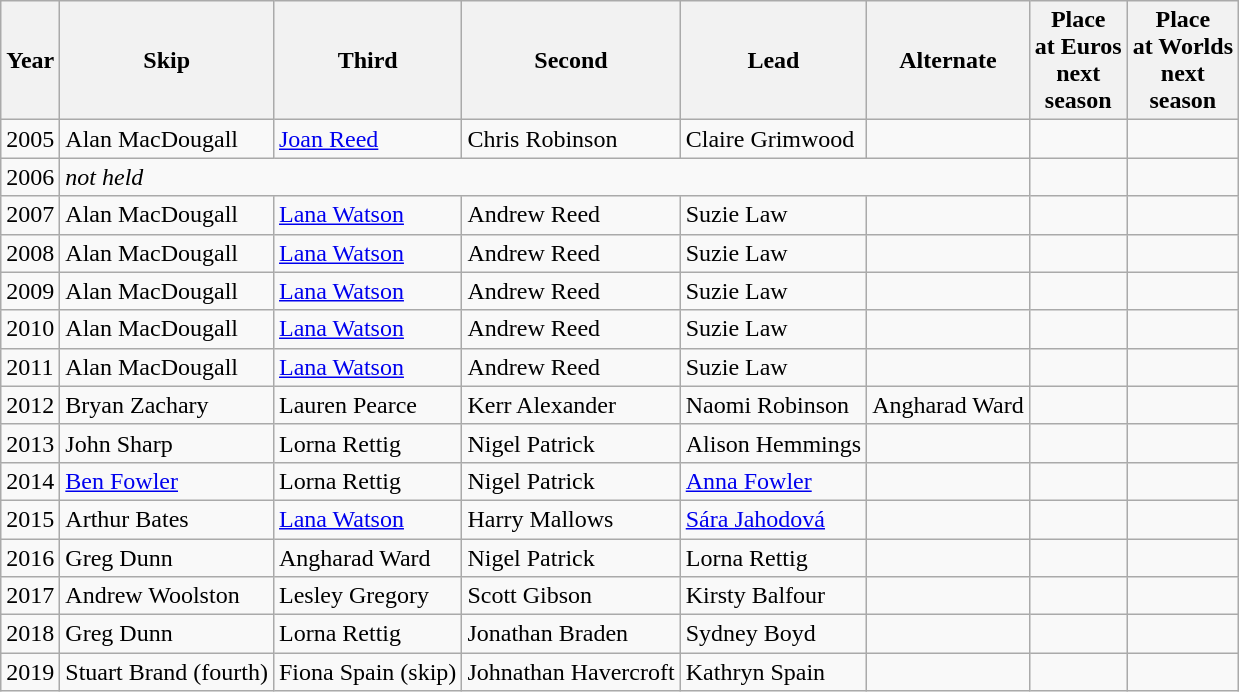<table class="wikitable">
<tr>
<th>Year</th>
<th>Skip</th>
<th>Third</th>
<th>Second</th>
<th>Lead</th>
<th>Alternate</th>
<th>Place<br>at Euros<br>next<br>season</th>
<th>Place<br>at Worlds<br>next<br>season</th>
</tr>
<tr>
<td>2005</td>
<td>Alan MacDougall</td>
<td><a href='#'>Joan Reed</a></td>
<td>Chris Robinson</td>
<td>Claire Grimwood</td>
<td></td>
<td></td>
<td></td>
</tr>
<tr>
<td>2006</td>
<td colspan=5><em>not held</em></td>
<td></td>
<td></td>
</tr>
<tr>
<td>2007</td>
<td>Alan MacDougall</td>
<td><a href='#'>Lana Watson</a></td>
<td>Andrew Reed</td>
<td>Suzie Law</td>
<td></td>
<td></td>
<td></td>
</tr>
<tr>
<td>2008</td>
<td>Alan MacDougall</td>
<td><a href='#'>Lana Watson</a></td>
<td>Andrew Reed</td>
<td>Suzie Law</td>
<td></td>
<td></td>
<td></td>
</tr>
<tr>
<td>2009</td>
<td>Alan MacDougall</td>
<td><a href='#'>Lana Watson</a></td>
<td>Andrew Reed</td>
<td>Suzie Law</td>
<td></td>
<td></td>
<td></td>
</tr>
<tr>
<td>2010</td>
<td>Alan MacDougall</td>
<td><a href='#'>Lana Watson</a></td>
<td>Andrew Reed</td>
<td>Suzie Law</td>
<td></td>
<td></td>
<td></td>
</tr>
<tr>
<td>2011</td>
<td>Alan MacDougall</td>
<td><a href='#'>Lana Watson</a></td>
<td>Andrew Reed</td>
<td>Suzie Law</td>
<td></td>
<td></td>
<td></td>
</tr>
<tr>
<td>2012</td>
<td>Bryan Zachary</td>
<td>Lauren Pearce</td>
<td>Kerr Alexander</td>
<td>Naomi Robinson</td>
<td>Angharad Ward</td>
<td></td>
<td></td>
</tr>
<tr>
<td>2013</td>
<td>John Sharp</td>
<td>Lorna Rettig</td>
<td>Nigel Patrick</td>
<td>Alison Hemmings</td>
<td></td>
<td></td>
<td></td>
</tr>
<tr>
<td>2014</td>
<td><a href='#'>Ben Fowler</a></td>
<td>Lorna Rettig</td>
<td>Nigel Patrick</td>
<td><a href='#'>Anna Fowler</a></td>
<td></td>
<td></td>
<td></td>
</tr>
<tr>
<td>2015</td>
<td>Arthur Bates</td>
<td><a href='#'>Lana Watson</a></td>
<td>Harry Mallows</td>
<td><a href='#'>Sára Jahodová</a></td>
<td></td>
<td></td>
<td></td>
</tr>
<tr>
<td>2016</td>
<td>Greg Dunn</td>
<td>Angharad Ward</td>
<td>Nigel Patrick</td>
<td>Lorna Rettig</td>
<td></td>
<td></td>
<td></td>
</tr>
<tr>
<td>2017</td>
<td>Andrew Woolston</td>
<td>Lesley Gregory</td>
<td>Scott Gibson</td>
<td>Kirsty Balfour</td>
<td></td>
<td></td>
<td></td>
</tr>
<tr>
<td>2018</td>
<td>Greg Dunn</td>
<td>Lorna Rettig</td>
<td>Jonathan Braden</td>
<td>Sydney Boyd</td>
<td></td>
<td></td>
<td></td>
</tr>
<tr>
<td>2019</td>
<td>Stuart Brand (fourth)</td>
<td>Fiona Spain (skip)</td>
<td>Johnathan Havercroft</td>
<td>Kathryn Spain</td>
<td></td>
<td></td>
<td></td>
</tr>
</table>
